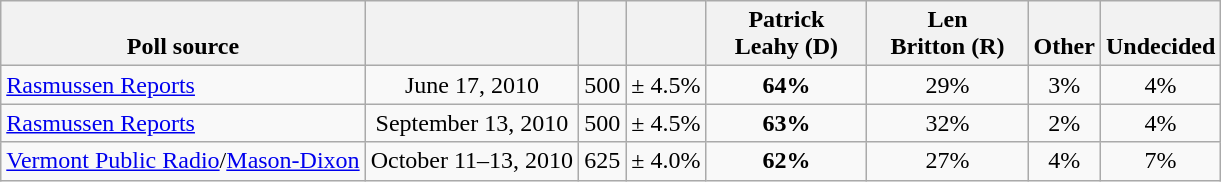<table class="wikitable" style="text-align:center">
<tr valign=bottom>
<th>Poll source</th>
<th></th>
<th></th>
<th></th>
<th style="width:100px;">Patrick<br>Leahy (D)</th>
<th style="width:100px;">Len<br>Britton (R)</th>
<th>Other</th>
<th>Undecided</th>
</tr>
<tr>
<td align=left><a href='#'>Rasmussen Reports</a></td>
<td>June 17, 2010</td>
<td>500</td>
<td>± 4.5%</td>
<td><strong>64%</strong></td>
<td>29%</td>
<td>3%</td>
<td>4%</td>
</tr>
<tr>
<td align=left><a href='#'>Rasmussen Reports</a></td>
<td>September 13, 2010</td>
<td>500</td>
<td>± 4.5%</td>
<td><strong>63%</strong></td>
<td>32%</td>
<td>2%</td>
<td>4%</td>
</tr>
<tr>
<td align=left><a href='#'>Vermont Public Radio</a>/<a href='#'>Mason-Dixon</a></td>
<td>October 11–13, 2010</td>
<td>625</td>
<td>± 4.0%</td>
<td><strong>62%</strong></td>
<td>27%</td>
<td>4%</td>
<td>7%</td>
</tr>
</table>
